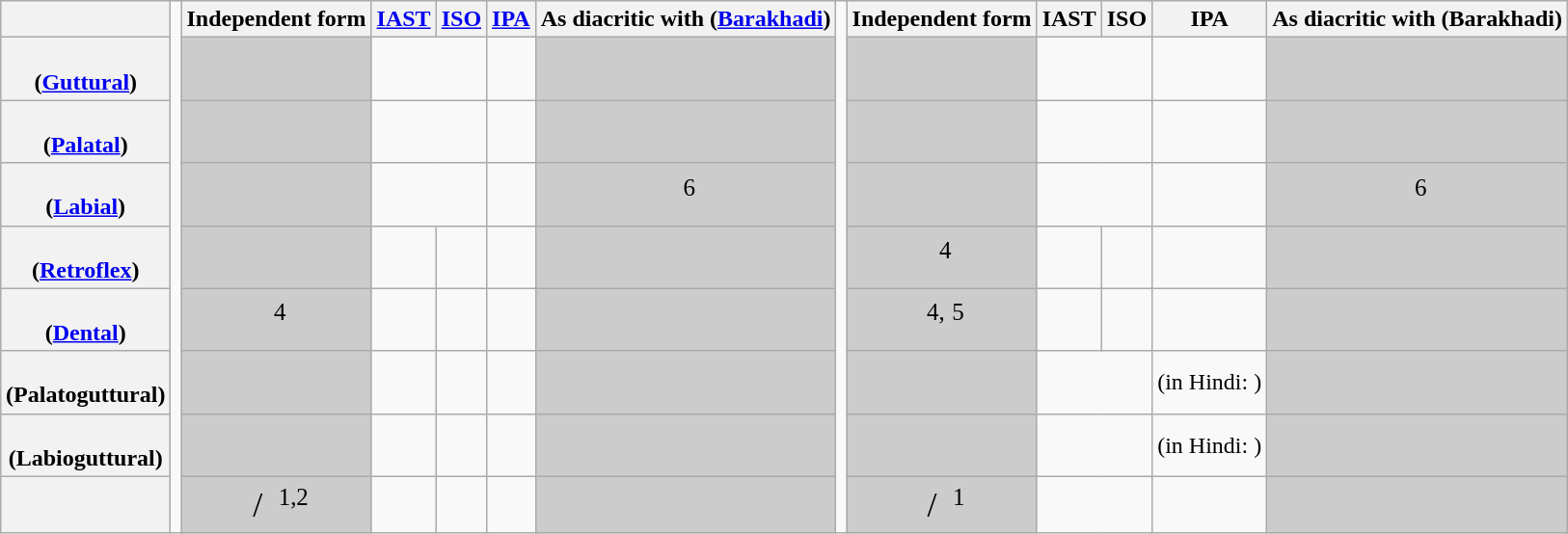<table class="wikitable" style="margin: auto; border: none; text-align:center;">
<tr>
<th></th>
<td rowspan="10"></td>
<th>Independent form</th>
<th><a href='#'>IAST</a></th>
<th><a href='#'>ISO</a></th>
<th><a href='#'>IPA</a></th>
<th>As diacritic with  (<a href='#'>Barakhadi</a>)</th>
<td rowspan="10"></td>
<th>Independent form</th>
<th>IAST</th>
<th>ISO</th>
<th>IPA</th>
<th>As diacritic with  (Barakhadi)</th>
</tr>
<tr>
<th><em></em><br>(<a href='#'>Guttural</a>)</th>
<td style="background:#ccc; font-size:24px;"></td>
<td colspan="2"></td>
<td></td>
<td style="background:#ccc; font-size:24px;"></td>
<td style="background:#ccc; font-size:24px;"></td>
<td colspan="2"></td>
<td></td>
<td style="background:#ccc; font-size:24px;"></td>
</tr>
<tr>
<th><em></em><br>(<a href='#'>Palatal</a>)</th>
<td style="background:#ccc; font-size:24px;"></td>
<td colspan="2"></td>
<td></td>
<td style="background:#ccc; font-size:24px;"><br></td>
<td style="background:#ccc; font-size:24px;"></td>
<td colspan="2"></td>
<td></td>
<td style="background:#ccc; font-size:24px;"></td>
</tr>
<tr>
<th><br>(<a href='#'>Labial</a>)</th>
<td style="background:#ccc; font-size:24px;"></td>
<td colspan="2"></td>
<td></td>
<td style="background:#ccc; font-size:24px;"><small> <sup>6</sup></small></td>
<td style="background:#ccc; font-size:24px;"></td>
<td colspan="2"></td>
<td></td>
<td style="background:#ccc; font-size:24px;"><small> <sup>6</sup></small></td>
</tr>
<tr>
<th><em></em><br>(<a href='#'>Retroflex</a>)</th>
<td style="background:#ccc; font-size:24px;"></td>
<td></td>
<td></td>
<td></td>
<td style="background:#ccc; font-size:24px;"></td>
<td style="background:#ccc; font-size:24px;"><small> <sup>4</sup></small></td>
<td></td>
<td></td>
<td></td>
<td style="background:#ccc; font-size:24px;"></td>
</tr>
<tr>
<th><br>(<a href='#'>Dental</a>)</th>
<td style="background:#ccc; font-size:24px;"><small> <sup>4</sup></small></td>
<td></td>
<td></td>
<td></td>
<td style="background:#ccc; font-size:24px;"></td>
<td style="background:#ccc; font-size:24px;"><small> <sup>4,</sup> <sup>5</sup></small></td>
<td></td>
<td></td>
<td></td>
<td style="background:#ccc; font-size:24px;"></td>
</tr>
<tr>
<th><em></em><br>(Palatoguttural)</th>
<td style="background:#ccc; font-size:24px;"></td>
<td></td>
<td></td>
<td></td>
<td style="background:#ccc; font-size:24px;"></td>
<td style="background:#ccc; font-size:24px;"></td>
<td colspan="2"></td>
<td> (in Hindi: )</td>
<td style="background:#ccc; font-size:24px;"></td>
</tr>
<tr>
<th><em></em><br>(Labioguttural)</th>
<td style="background:#ccc; font-size:24px;"></td>
<td></td>
<td></td>
<td></td>
<td style="background:#ccc; font-size:24px;"></td>
<td style="background:#ccc; font-size:24px;"></td>
<td colspan="2"></td>
<td> (in Hindi: )</td>
<td style="background:#ccc; font-size:24px;"></td>
</tr>
<tr>
<th></th>
<td style="background:#ccc; font-size:24px;"> / <small> <sup>1,2</sup></small></td>
<td></td>
<td></td>
<td></td>
<td style="background:#ccc; font-size:24px;"></td>
<td style="background:#ccc; font-size:24px;"> / <small> <sup>1</sup></small></td>
<td colspan="2"></td>
<td></td>
<td style="background:#ccc; font-size:24px;"></td>
</tr>
</table>
